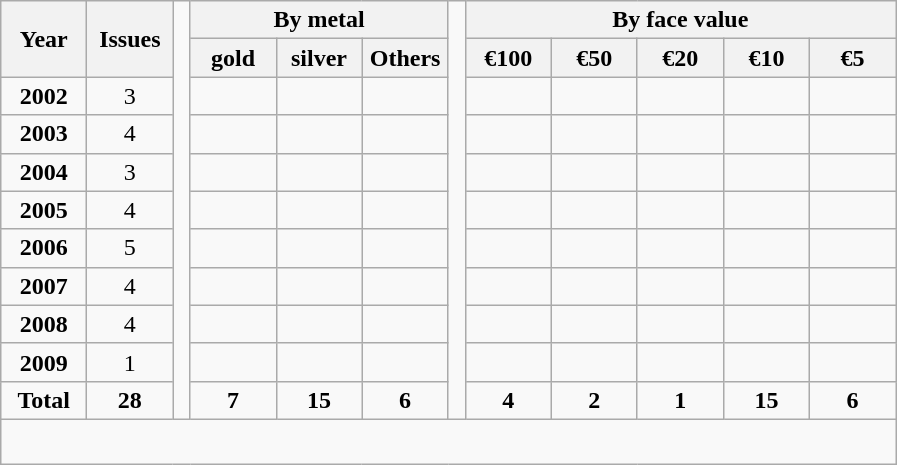<table class="wikitable" style="text-align: center;">
<tr>
<th rowspan="2" style="width:50px;">Year</th>
<th rowspan="2" style="width:50px;">Issues</th>
<td rowspan=11> </td>
<th colspan=3>By metal</th>
<td rowspan=11> </td>
<th colspan=6>By face value</th>
</tr>
<tr>
<th style="width:50px;">gold</th>
<th style="width:50px;">silver</th>
<th style="width:50px;">Others</th>
<th style="width:50px;">€100</th>
<th style="width:50px;">€50</th>
<th style="width:50px;">€20</th>
<th style="width:50px;">€10</th>
<th style="width:50px;">€5</th>
</tr>
<tr>
<td style="text-align: center;"><strong>2002</strong></td>
<td>3</td>
<td></td>
<td></td>
<td></td>
<td></td>
<td></td>
<td></td>
<td></td>
<td></td>
</tr>
<tr>
<td style="text-align: center;"><strong>2003</strong></td>
<td>4</td>
<td></td>
<td></td>
<td></td>
<td></td>
<td></td>
<td></td>
<td></td>
<td></td>
</tr>
<tr>
<td style="text-align: center;"><strong>2004</strong></td>
<td>3</td>
<td></td>
<td></td>
<td></td>
<td></td>
<td></td>
<td></td>
<td></td>
<td></td>
</tr>
<tr>
<td style="text-align: center;"><strong>2005</strong></td>
<td>4</td>
<td></td>
<td></td>
<td></td>
<td></td>
<td></td>
<td></td>
<td></td>
<td></td>
</tr>
<tr>
<td style="text-align: center;"><strong>2006</strong></td>
<td>5</td>
<td></td>
<td></td>
<td></td>
<td></td>
<td></td>
<td></td>
<td></td>
<td></td>
</tr>
<tr>
<td style="text-align: center;"><strong>2007</strong></td>
<td>4</td>
<td></td>
<td></td>
<td></td>
<td></td>
<td></td>
<td></td>
<td></td>
<td></td>
</tr>
<tr>
<td style="text-align: center;"><strong>2008</strong></td>
<td>4</td>
<td></td>
<td></td>
<td></td>
<td></td>
<td></td>
<td></td>
<td></td>
<td></td>
</tr>
<tr>
<td style="text-align: center;"><strong>2009</strong></td>
<td>1</td>
<td></td>
<td></td>
<td></td>
<td></td>
<td></td>
<td></td>
<td></td>
<td></td>
</tr>
<tr>
<td style="text-align: center;"><strong>Total</strong></td>
<td><strong>28</strong></td>
<td><strong>7</strong></td>
<td><strong>15</strong></td>
<td><strong>6</strong></td>
<td><strong>4</strong></td>
<td><strong>2</strong></td>
<td><strong>1</strong></td>
<td><strong>15</strong></td>
<td><strong>6</strong></td>
</tr>
<tr>
<td colspan="13" style="text-align: left; padding: 0;"><br><table>
<tr>
<td style="width: 50%; border: 0;"></td>
<td style="width: 50%; border: 0;"></td>
</tr>
</table>
</td>
</tr>
</table>
